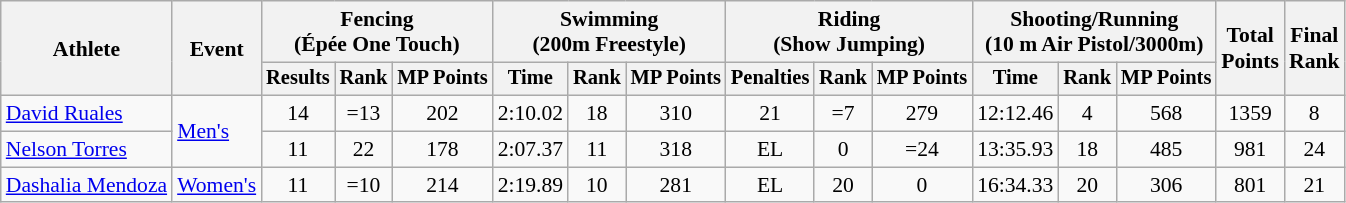<table class="wikitable" border="1" style="font-size:90%">
<tr>
<th rowspan=2>Athlete</th>
<th rowspan=2>Event</th>
<th colspan=3>Fencing<br><span> (Épée One Touch)</span></th>
<th colspan=3>Swimming<br><span> (200m Freestyle)</span></th>
<th colspan=3>Riding<br><span> (Show Jumping)</span></th>
<th colspan=3>Shooting/Running<br><span>(10 m Air Pistol/3000m)</span></th>
<th rowspan=2>Total<br>Points</th>
<th rowspan=2>Final<br>Rank</th>
</tr>
<tr style="font-size:95%">
<th>Results</th>
<th>Rank</th>
<th>MP Points</th>
<th>Time</th>
<th>Rank</th>
<th>MP Points</th>
<th>Penalties</th>
<th>Rank</th>
<th>MP Points</th>
<th>Time</th>
<th>Rank</th>
<th>MP Points</th>
</tr>
<tr align=center>
<td align=left><a href='#'>David Ruales</a></td>
<td align=left rowspan=2><a href='#'>Men's</a></td>
<td>14</td>
<td>=13</td>
<td>202</td>
<td>2:10.02</td>
<td>18</td>
<td>310</td>
<td>21</td>
<td>=7</td>
<td>279</td>
<td>12:12.46</td>
<td>4</td>
<td>568</td>
<td>1359</td>
<td>8</td>
</tr>
<tr align=center>
<td align=left><a href='#'>Nelson Torres</a></td>
<td>11</td>
<td>22</td>
<td>178</td>
<td>2:07.37</td>
<td>11</td>
<td>318</td>
<td>EL</td>
<td>0</td>
<td>=24</td>
<td>13:35.93</td>
<td>18</td>
<td>485</td>
<td>981</td>
<td>24</td>
</tr>
<tr align=center>
<td align=left><a href='#'>Dashalia Mendoza</a></td>
<td align=left><a href='#'>Women's</a></td>
<td>11</td>
<td>=10</td>
<td>214</td>
<td>2:19.89</td>
<td>10</td>
<td>281</td>
<td>EL</td>
<td>20</td>
<td>0</td>
<td>16:34.33</td>
<td>20</td>
<td>306</td>
<td>801</td>
<td>21</td>
</tr>
</table>
